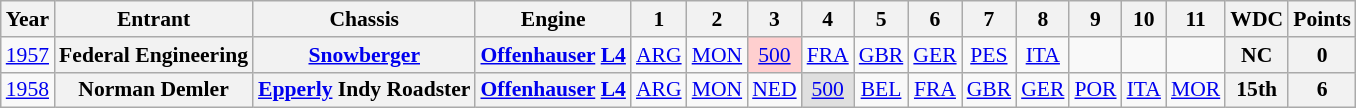<table class="wikitable" style="text-align:center; font-size:90%">
<tr>
<th>Year</th>
<th>Entrant</th>
<th>Chassis</th>
<th>Engine</th>
<th>1</th>
<th>2</th>
<th>3</th>
<th>4</th>
<th>5</th>
<th>6</th>
<th>7</th>
<th>8</th>
<th>9</th>
<th>10</th>
<th>11</th>
<th>WDC</th>
<th>Points</th>
</tr>
<tr>
<td><a href='#'>1957</a></td>
<th><strong>Federal Engineering</strong></th>
<th><a href='#'>Snowberger</a></th>
<th><a href='#'>Offenhauser</a> <a href='#'>L4</a></th>
<td><a href='#'>ARG</a></td>
<td><a href='#'>MON</a></td>
<td style="background:#FFCFCF;"><a href='#'>500</a><br></td>
<td><a href='#'>FRA</a></td>
<td><a href='#'>GBR</a></td>
<td><a href='#'>GER</a></td>
<td><a href='#'>PES</a></td>
<td><a href='#'>ITA</a></td>
<td></td>
<td></td>
<td></td>
<th>NC</th>
<th>0</th>
</tr>
<tr>
<td><a href='#'>1958</a></td>
<th><strong>Norman Demler</strong></th>
<th><a href='#'>Epperly</a> Indy Roadster</th>
<th><a href='#'>Offenhauser</a> <a href='#'>L4</a></th>
<td><a href='#'>ARG</a></td>
<td><a href='#'>MON</a></td>
<td><a href='#'>NED</a></td>
<td style="background:#DFDFDF;"><a href='#'>500</a><br></td>
<td><a href='#'>BEL</a></td>
<td><a href='#'>FRA</a></td>
<td><a href='#'>GBR</a></td>
<td><a href='#'>GER</a></td>
<td><a href='#'>POR</a></td>
<td><a href='#'>ITA</a></td>
<td><a href='#'>MOR</a></td>
<th>15th</th>
<th>6</th>
</tr>
</table>
